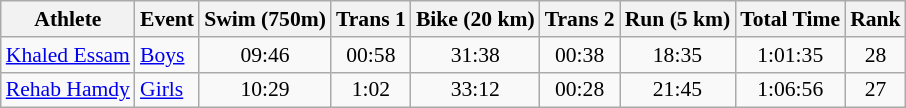<table class="wikitable" style="font-size:90%;">
<tr>
<th>Athlete</th>
<th>Event</th>
<th>Swim (750m)</th>
<th>Trans 1</th>
<th>Bike (20 km)</th>
<th>Trans 2</th>
<th>Run (5 km)</th>
<th>Total Time</th>
<th>Rank</th>
</tr>
<tr align=center>
<td align=left><a href='#'>Khaled Essam</a></td>
<td align=left><a href='#'>Boys</a></td>
<td>09:46</td>
<td>00:58</td>
<td>31:38</td>
<td>00:38</td>
<td>18:35</td>
<td>1:01:35</td>
<td>28</td>
</tr>
<tr align=center>
<td align=left><a href='#'>Rehab Hamdy</a></td>
<td align=left><a href='#'>Girls</a></td>
<td>10:29</td>
<td>1:02</td>
<td>33:12</td>
<td>00:28</td>
<td>21:45</td>
<td>1:06:56</td>
<td>27</td>
</tr>
</table>
